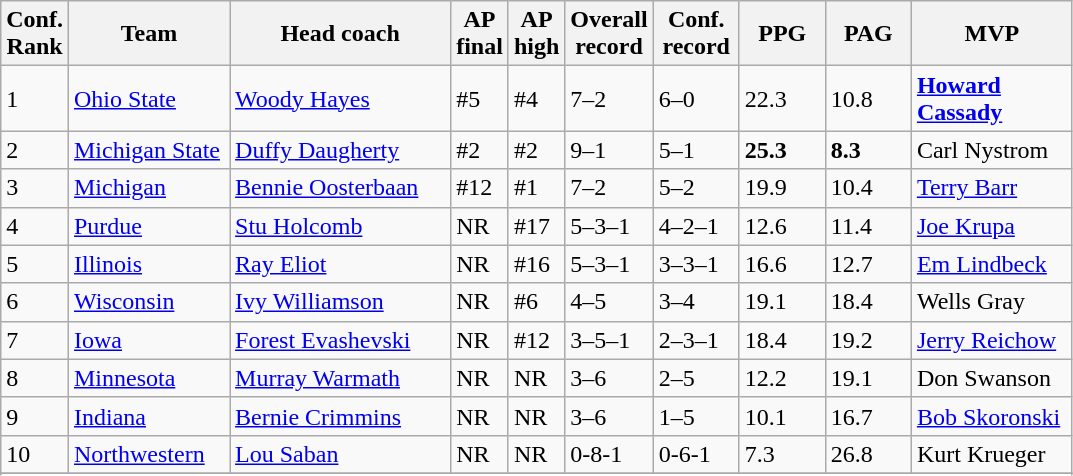<table class="sortable wikitable">
<tr>
<th width="25">Conf. Rank</th>
<th width="100">Team</th>
<th width="140">Head coach</th>
<th width="25">AP final</th>
<th width="25">AP high</th>
<th width="50">Overall record</th>
<th width="50">Conf. record</th>
<th width="50">PPG</th>
<th width="50">PAG</th>
<th width="100">MVP</th>
</tr>
<tr align="left" bgcolor="">
<td>1</td>
<td><a href='#'>Ohio State</a></td>
<td><a href='#'>Woody Hayes</a></td>
<td>#5</td>
<td>#4</td>
<td>7–2</td>
<td>6–0</td>
<td>22.3</td>
<td>10.8</td>
<td><strong><a href='#'>Howard Cassady</a></strong></td>
</tr>
<tr align="left" bgcolor="">
<td>2</td>
<td><a href='#'>Michigan State</a></td>
<td><a href='#'>Duffy Daugherty</a></td>
<td>#2</td>
<td>#2</td>
<td>9–1</td>
<td>5–1</td>
<td><strong>25.3</strong></td>
<td><strong>8.3</strong></td>
<td>Carl Nystrom</td>
</tr>
<tr align="left" bgcolor="">
<td>3</td>
<td><a href='#'>Michigan</a></td>
<td><a href='#'>Bennie Oosterbaan</a></td>
<td>#12</td>
<td>#1</td>
<td>7–2</td>
<td>5–2</td>
<td>19.9</td>
<td>10.4</td>
<td><a href='#'>Terry Barr</a></td>
</tr>
<tr align="left" bgcolor="">
<td>4</td>
<td><a href='#'>Purdue</a></td>
<td><a href='#'>Stu Holcomb</a></td>
<td>NR</td>
<td>#17</td>
<td>5–3–1</td>
<td>4–2–1</td>
<td>12.6</td>
<td>11.4</td>
<td><a href='#'>Joe Krupa</a></td>
</tr>
<tr align="left" bgcolor="">
<td>5</td>
<td><a href='#'>Illinois</a></td>
<td><a href='#'>Ray Eliot</a></td>
<td>NR</td>
<td>#16</td>
<td>5–3–1</td>
<td>3–3–1</td>
<td>16.6</td>
<td>12.7</td>
<td><a href='#'>Em Lindbeck</a></td>
</tr>
<tr align="left" bgcolor="">
<td>6</td>
<td><a href='#'>Wisconsin</a></td>
<td><a href='#'>Ivy Williamson</a></td>
<td>NR</td>
<td>#6</td>
<td>4–5</td>
<td>3–4</td>
<td>19.1</td>
<td>18.4</td>
<td>Wells Gray</td>
</tr>
<tr align="left" bgcolor="">
<td>7</td>
<td><a href='#'>Iowa</a></td>
<td><a href='#'>Forest Evashevski</a></td>
<td>NR</td>
<td>#12</td>
<td>3–5–1</td>
<td>2–3–1</td>
<td>18.4</td>
<td>19.2</td>
<td><a href='#'>Jerry Reichow</a></td>
</tr>
<tr align="left" bgcolor="">
<td>8</td>
<td><a href='#'>Minnesota</a></td>
<td><a href='#'>Murray Warmath</a></td>
<td>NR</td>
<td>NR</td>
<td>3–6</td>
<td>2–5</td>
<td>12.2</td>
<td>19.1</td>
<td>Don Swanson</td>
</tr>
<tr align="left" bgcolor="">
<td>9</td>
<td><a href='#'>Indiana</a></td>
<td><a href='#'>Bernie Crimmins</a></td>
<td>NR</td>
<td>NR</td>
<td>3–6</td>
<td>1–5</td>
<td>10.1</td>
<td>16.7</td>
<td><a href='#'>Bob Skoronski</a></td>
</tr>
<tr align="left" bgcolor="">
<td>10</td>
<td><a href='#'>Northwestern</a></td>
<td><a href='#'>Lou Saban</a></td>
<td>NR</td>
<td>NR</td>
<td>0-8-1</td>
<td>0-6-1</td>
<td>7.3</td>
<td>26.8</td>
<td>Kurt Krueger</td>
</tr>
<tr align="left" bgcolor="">
</tr>
<tr>
</tr>
</table>
